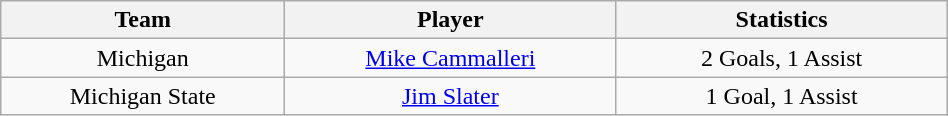<table class="wikitable" style="width:50%;text-align: center;">
<tr>
<th style="width:30%;">Team</th>
<th style="width:35%;">Player</th>
<th style="width:35%;">Statistics</th>
</tr>
<tr>
<td>Michigan</td>
<td><a href='#'>Mike Cammalleri</a></td>
<td>2 Goals, 1 Assist</td>
</tr>
<tr>
<td>Michigan State</td>
<td><a href='#'>Jim Slater</a></td>
<td>1 Goal, 1 Assist</td>
</tr>
</table>
